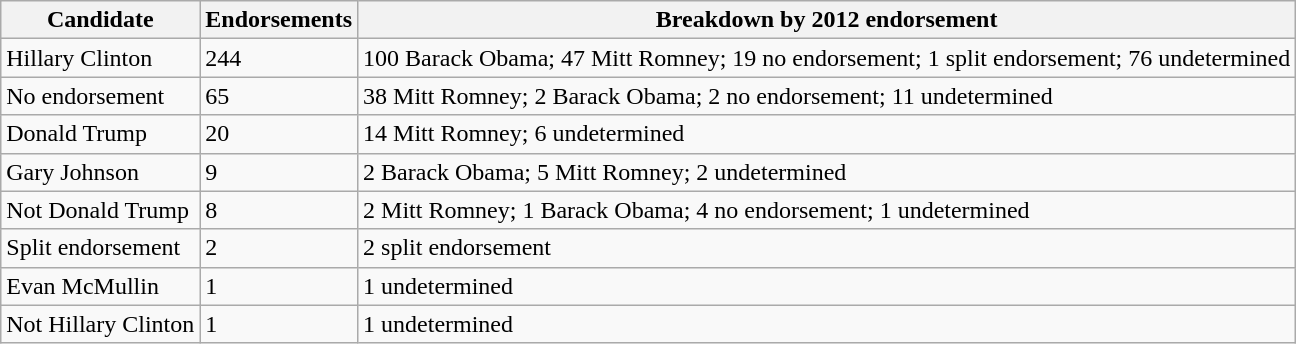<table class="wikitable sortable">
<tr>
<th>Candidate</th>
<th>Endorsements</th>
<th class="unsortable">Breakdown by 2012 endorsement</th>
</tr>
<tr>
<td data-sort-value="Clinton" >Hillary Clinton</td>
<td>244</td>
<td>100 Barack Obama; 47 Mitt Romney; 19 no endorsement; 1 split endorsement; 76 undetermined</td>
</tr>
<tr>
<td data-sort-value="zNo endorsement" >No endorsement</td>
<td>65</td>
<td>38 Mitt Romney; 2 Barack Obama; 2 no endorsement; 11 undetermined</td>
</tr>
<tr>
<td data-sort-value="Trump" >Donald Trump</td>
<td>20</td>
<td>14 Mitt Romney; 6 undetermined</td>
</tr>
<tr>
<td data-sort-value="Johnson" >Gary Johnson</td>
<td>9</td>
<td>2 Barack Obama; 5 Mitt Romney; 2 undetermined</td>
</tr>
<tr>
<td>Not Donald Trump</td>
<td>8</td>
<td>2 Mitt Romney; 1 Barack Obama; 4 no endorsement; 1 undetermined</td>
</tr>
<tr>
<td>Split endorsement</td>
<td>2</td>
<td>2 split endorsement</td>
</tr>
<tr>
<td>Evan McMullin</td>
<td>1</td>
<td>1 undetermined</td>
</tr>
<tr>
<td>Not Hillary Clinton</td>
<td>1</td>
<td>1 undetermined</td>
</tr>
</table>
